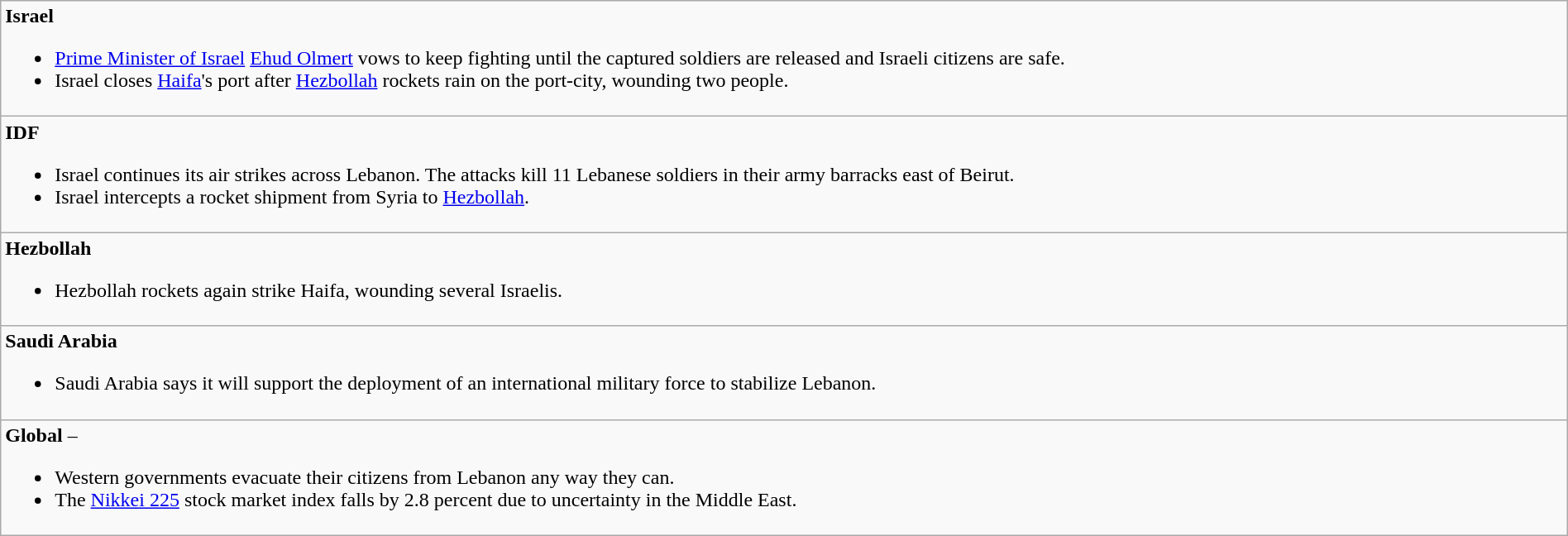<table style="width:100%;" class="wikitable">
<tr>
<td><strong>Israel</strong><br><ul><li><a href='#'>Prime Minister of Israel</a> <a href='#'>Ehud Olmert</a> vows to keep fighting until the captured soldiers are released and Israeli citizens are safe. </li><li>Israel closes <a href='#'>Haifa</a>'s port after <a href='#'>Hezbollah</a> rockets rain on the port-city, wounding two people.</li></ul></td>
</tr>
<tr>
<td><strong>IDF</strong><br><ul><li>Israel continues its air strikes across Lebanon. The attacks kill 11 Lebanese soldiers in their army barracks east of Beirut.</li><li>Israel intercepts a rocket shipment from Syria to <a href='#'>Hezbollah</a>.</li></ul></td>
</tr>
<tr>
<td><strong>Hezbollah</strong><br><ul><li>Hezbollah rockets again strike Haifa, wounding several Israelis.</li></ul></td>
</tr>
<tr>
<td><strong>Saudi Arabia</strong><br><ul><li>Saudi Arabia says it will support the deployment of an international military force to stabilize Lebanon.</li></ul></td>
</tr>
<tr>
<td><strong>Global</strong> –<br><ul><li>Western governments evacuate their citizens from Lebanon any way they can.</li><li>The <a href='#'>Nikkei 225</a> stock market index falls by 2.8 percent due to uncertainty in the Middle East. </li></ul></td>
</tr>
</table>
